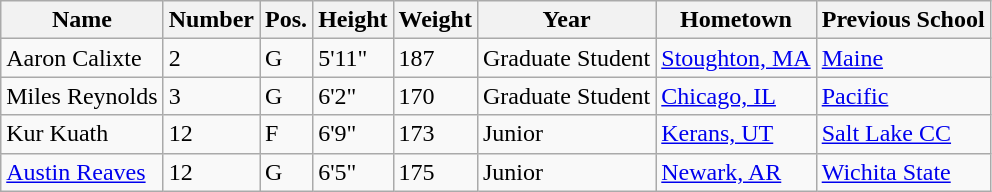<table class="wikitable sortable" border="1">
<tr>
<th>Name</th>
<th>Number</th>
<th>Pos.</th>
<th>Height</th>
<th>Weight</th>
<th>Year</th>
<th>Hometown</th>
<th class="unsortable">Previous School</th>
</tr>
<tr>
<td>Aaron Calixte</td>
<td>2</td>
<td>G</td>
<td>5'11"</td>
<td>187</td>
<td>Graduate Student</td>
<td><a href='#'>Stoughton, MA</a></td>
<td><a href='#'>Maine</a></td>
</tr>
<tr>
<td>Miles Reynolds</td>
<td>3</td>
<td>G</td>
<td>6'2"</td>
<td>170</td>
<td>Graduate Student</td>
<td><a href='#'>Chicago, IL</a></td>
<td><a href='#'>Pacific</a></td>
</tr>
<tr>
<td>Kur Kuath</td>
<td>12</td>
<td>F</td>
<td>6'9"</td>
<td>173</td>
<td>Junior</td>
<td><a href='#'>Kerans, UT</a></td>
<td><a href='#'>Salt Lake CC</a></td>
</tr>
<tr>
<td><a href='#'>Austin Reaves</a></td>
<td>12</td>
<td>G</td>
<td>6'5"</td>
<td>175</td>
<td>Junior</td>
<td><a href='#'>Newark, AR</a></td>
<td><a href='#'>Wichita State</a></td>
</tr>
</table>
